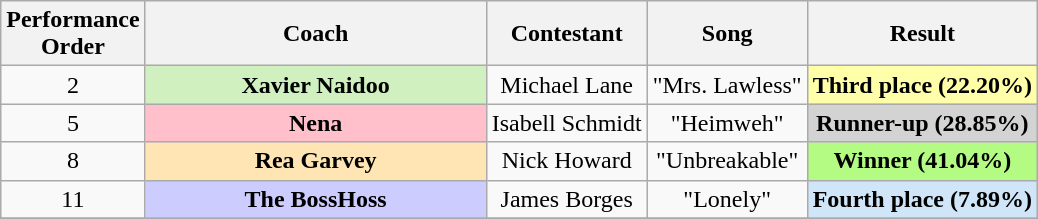<table class="wikitable sortable" style="text-align: center; width: auto;">
<tr class="hintergrundfarbe5">
<th>Performance <br>Order</th>
<th>Coach</th>
<th>Contestant</th>
<th>Song</th>
<th>Result</th>
</tr>
<tr>
<td>2</td>
<th style="background-color:#d0f0c0" width="220px">Xavier Naidoo</th>
<td>Michael Lane</td>
<td>"Mrs. Lawless"</td>
<th style="background:#FFFFAA;">Third place (22.20%)</th>
</tr>
<tr>
<td>5</td>
<th style="background-color:pink" width="220px">Nena</th>
<td>Isabell Schmidt</td>
<td>"Heimweh"</td>
<th style="background:lightgrey;">Runner-up (28.85%)</th>
</tr>
<tr>
<td>8</td>
<th style="background-color:#ffe5b4" width="220px">Rea Garvey</th>
<td>Nick Howard</td>
<td>"Unbreakable"</td>
<th style="background:#b4fb84;">Winner (41.04%)</th>
</tr>
<tr>
<td>11</td>
<th style="background-color:#ccf" width="220px">The BossHoss</th>
<td>James Borges</td>
<td>"Lonely"</td>
<th style="background:#d1e5f8;">Fourth place (7.89%)</th>
</tr>
<tr>
</tr>
</table>
